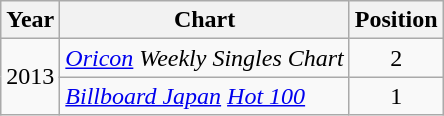<table class="wikitable">
<tr>
<th>Year</th>
<th>Chart</th>
<th>Position</th>
</tr>
<tr>
<td rowspan="2*">2013</td>
<td><em><a href='#'>Oricon</a> Weekly Singles Chart</em></td>
<td align="center">2</td>
</tr>
<tr>
<td><em><a href='#'>Billboard Japan</a> <a href='#'>Hot 100</a></em></td>
<td align="center">1</td>
</tr>
</table>
